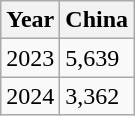<table class="wikitable">
<tr>
<th>Year</th>
<th>China</th>
</tr>
<tr>
<td>2023</td>
<td>5,639</td>
</tr>
<tr>
<td>2024</td>
<td>3,362</td>
</tr>
</table>
